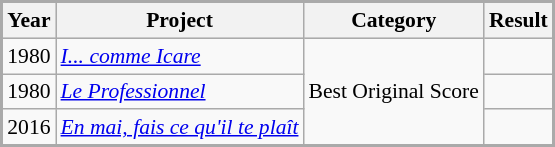<table class="wikitable" style="border:2px #aaa solid; font-size:90%;">
<tr style="background:#ccc; text-align:center;">
<th>Year</th>
<th>Project</th>
<th>Category</th>
<th>Result</th>
</tr>
<tr>
<td>1980</td>
<td><em><a href='#'>I... comme Icare</a></em></td>
<td rowspan=3>Best Original Score</td>
<td></td>
</tr>
<tr>
<td>1980</td>
<td><em><a href='#'>Le Professionnel</a></em></td>
<td></td>
</tr>
<tr>
<td>2016</td>
<td><em><a href='#'>En mai, fais ce qu'il te plaît</a></em></td>
<td></td>
</tr>
</table>
